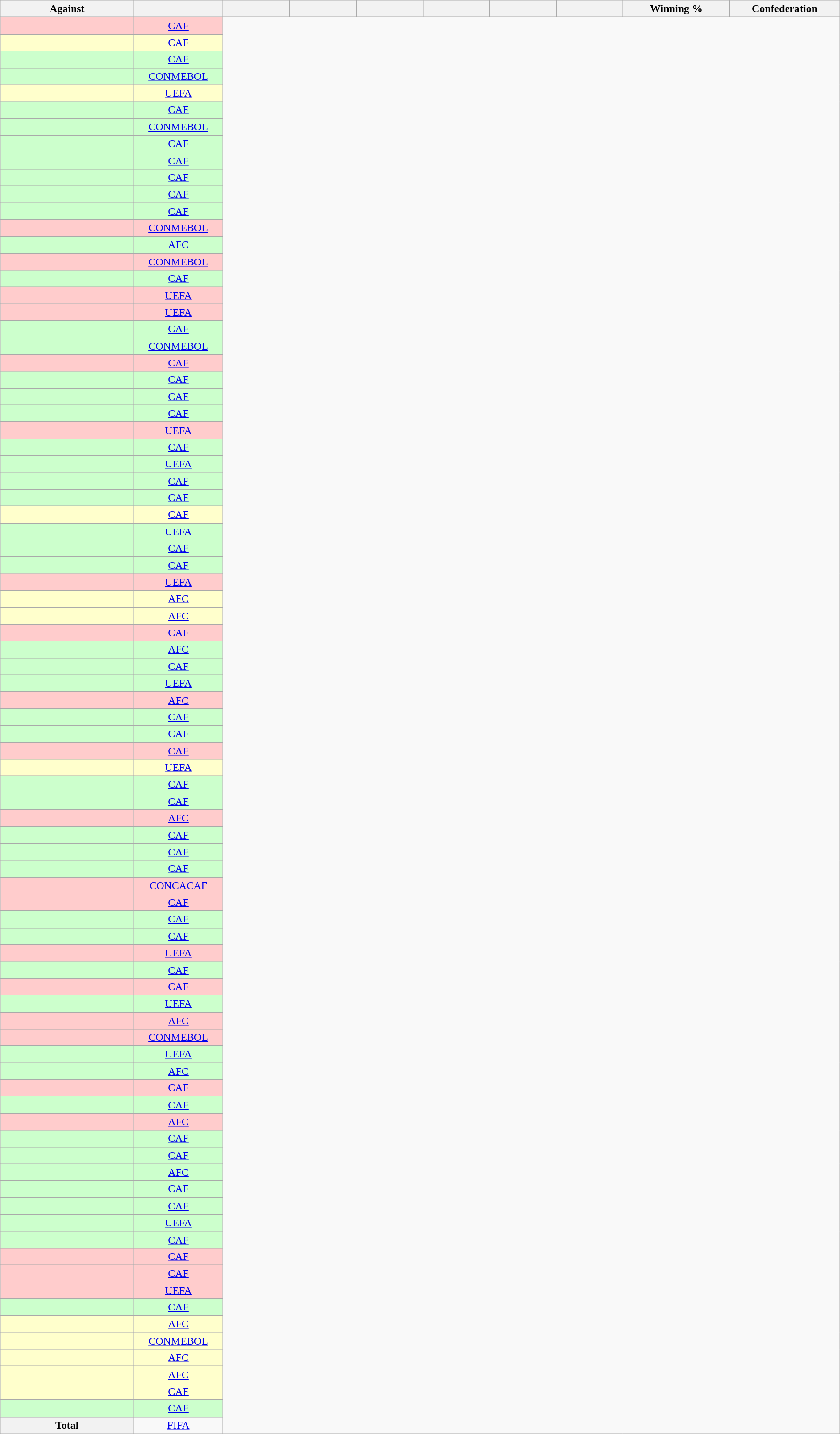<table class="wikitable sortable collapsible collapsed" style="text-align: center; font-size: 100%;" width="100%">
<tr>
<th width=10%>Against</th>
<th width=5%></th>
<th width=5%></th>
<th width=5%></th>
<th width=5%></th>
<th width=5%></th>
<th width=5%></th>
<th width=5%></th>
<th width=8%>Winning %</th>
<th width=8%>Confederation</th>
</tr>
<tr bgcolor=FFCCCC>
<td align=left><br></td>
<td><a href='#'>CAF</a></td>
</tr>
<tr bgcolor=FFFFCC>
<td align=left><br></td>
<td><a href='#'>CAF</a></td>
</tr>
<tr bgcolor=CCFFCC>
<td align=left><br></td>
<td><a href='#'>CAF</a></td>
</tr>
<tr bgcolor=CCFFCC>
<td align=left><br></td>
<td><a href='#'>CONMEBOL</a></td>
</tr>
<tr bgcolor=FFFFCC>
<td align=left><br></td>
<td><a href='#'>UEFA</a></td>
</tr>
<tr bgcolor=CCFFCC>
<td align=left><br></td>
<td><a href='#'>CAF</a></td>
</tr>
<tr bgcolor=CCFFCC>
<td align=left><br></td>
<td><a href='#'>CONMEBOL</a></td>
</tr>
<tr bgcolor=CCFFCC>
<td align=left><br></td>
<td><a href='#'>CAF</a></td>
</tr>
<tr bgcolor=CCFFCC>
<td align=left><br></td>
<td><a href='#'>CAF</a></td>
</tr>
<tr bgcolor=CCFFCC>
<td align=left><br></td>
<td><a href='#'>CAF</a></td>
</tr>
<tr bgcolor=CCFFCC>
<td align=left><br></td>
<td><a href='#'>CAF</a></td>
</tr>
<tr bgcolor=CCFFCC>
<td align=left><br></td>
<td><a href='#'>CAF</a></td>
</tr>
<tr bgcolor=FFCCCC>
<td align=left><br></td>
<td><a href='#'>CONMEBOL</a></td>
</tr>
<tr bgcolor=CCFFCC>
<td align=left><br></td>
<td><a href='#'>AFC</a></td>
</tr>
<tr bgcolor=FFCCCC>
<td align=left><br></td>
<td><a href='#'>CONMEBOL</a></td>
</tr>
<tr bgcolor=CCFFCC>
<td align=left><br></td>
<td><a href='#'>CAF</a></td>
</tr>
<tr bgcolor=FFCCCC>
<td align=left><br></td>
<td><a href='#'>UEFA</a></td>
</tr>
<tr bgcolor=FFCCCC>
<td align=left><br></td>
<td><a href='#'>UEFA</a></td>
</tr>
<tr bgcolor=CCFFCC>
<td align=left><br></td>
<td><a href='#'>CAF</a></td>
</tr>
<tr bgcolor=CCFFCC>
<td align=left><br></td>
<td><a href='#'>CONMEBOL</a></td>
</tr>
<tr bgcolor=FFCCCC>
<td align=left><br></td>
<td><a href='#'>CAF</a></td>
</tr>
<tr bgcolor=CCFFCC>
<td align=left><br></td>
<td><a href='#'>CAF</a></td>
</tr>
<tr bgcolor=CCFFCC>
<td align=left><br></td>
<td><a href='#'>CAF</a></td>
</tr>
<tr bgcolor=CCFFCC>
<td align=left><br></td>
<td><a href='#'>CAF</a></td>
</tr>
<tr bgcolor=FFCCCC>
<td align=left><br></td>
<td><a href='#'>UEFA</a></td>
</tr>
<tr bgcolor=CCFFCC>
<td align=left><br></td>
<td><a href='#'>CAF</a></td>
</tr>
<tr bgcolor=CCFFCC>
<td align=left><br></td>
<td><a href='#'>UEFA</a></td>
</tr>
<tr bgcolor=CCFFCC>
<td align=left><br></td>
<td><a href='#'>CAF</a></td>
</tr>
<tr bgcolor=CCFFCC>
<td align=left><br></td>
<td><a href='#'>CAF</a></td>
</tr>
<tr bgcolor=FFFFCC>
<td align=left><br></td>
<td><a href='#'>CAF</a></td>
</tr>
<tr bgcolor=CCFFCC>
<td align=left><br></td>
<td><a href='#'>UEFA</a></td>
</tr>
<tr bgcolor=CCFFCC>
<td align=left><br></td>
<td><a href='#'>CAF</a></td>
</tr>
<tr bgcolor=CCFFCC>
<td align=left><br></td>
<td><a href='#'>CAF</a></td>
</tr>
<tr bgcolor=FFCCCC>
<td align=left><br></td>
<td><a href='#'>UEFA</a></td>
</tr>
<tr bgcolor=FFFFCC>
<td align=left><br></td>
<td><a href='#'>AFC</a></td>
</tr>
<tr bgcolor=FFFFCC>
<td align=left><br></td>
<td><a href='#'>AFC</a></td>
</tr>
<tr bgcolor=FFCCCC>
<td align=left><br></td>
<td><a href='#'>CAF</a></td>
</tr>
<tr bgcolor=CCFFCC>
<td align=left><br></td>
<td><a href='#'>AFC</a></td>
</tr>
<tr bgcolor=CCFFCC>
<td align=left><br></td>
<td><a href='#'>CAF</a></td>
</tr>
<tr bgcolor=CCFFCC>
<td align=left><br></td>
<td><a href='#'>UEFA</a></td>
</tr>
<tr bgcolor=FFCCCC>
<td align=left><br></td>
<td><a href='#'>AFC</a></td>
</tr>
<tr bgcolor=CCFFCC>
<td align=left><br></td>
<td><a href='#'>CAF</a></td>
</tr>
<tr bgcolor=CCFFCC>
<td align=left><br></td>
<td><a href='#'>CAF</a></td>
</tr>
<tr bgcolor=FFCCCC>
<td align=left><br></td>
<td><a href='#'>CAF</a></td>
</tr>
<tr bgcolor=FFFFCC>
<td align=left><br></td>
<td><a href='#'>UEFA</a></td>
</tr>
<tr bgcolor=CCFFCC>
<td align=left><br></td>
<td><a href='#'>CAF</a></td>
</tr>
<tr bgcolor=CCFFCC>
<td align=left><br></td>
<td><a href='#'>CAF</a></td>
</tr>
<tr bgcolor=FFCCCC>
<td align=left><br></td>
<td><a href='#'>AFC</a></td>
</tr>
<tr bgcolor=CCFFCC>
<td align=left><br></td>
<td><a href='#'>CAF</a></td>
</tr>
<tr bgcolor=CCFFCC>
<td align=left><br></td>
<td><a href='#'>CAF</a></td>
</tr>
<tr bgcolor=CCFFCC>
<td align=left><br></td>
<td><a href='#'>CAF</a></td>
</tr>
<tr bgcolor=FFCCCC>
<td align=left><br></td>
<td><a href='#'>CONCACAF</a></td>
</tr>
<tr bgcolor=FFCCCC>
<td align=left><br></td>
<td><a href='#'>CAF</a></td>
</tr>
<tr bgcolor=CCFFCC>
<td align=left><br></td>
<td><a href='#'>CAF</a></td>
</tr>
<tr bgcolor=CCFFCC>
<td align=left><br></td>
<td><a href='#'>CAF</a></td>
</tr>
<tr bgcolor=FFCCCC>
<td align=left><br></td>
<td><a href='#'>UEFA</a></td>
</tr>
<tr bgcolor=CCFFCC>
<td align=left><br></td>
<td><a href='#'>CAF</a></td>
</tr>
<tr bgcolor=FFCCCC>
<td align=left><br></td>
<td><a href='#'>CAF</a></td>
</tr>
<tr bgcolor=CCFFCC>
<td align=left><br></td>
<td><a href='#'>UEFA</a></td>
</tr>
<tr bgcolor=FFCCCC>
<td align=left><br></td>
<td><a href='#'>AFC</a></td>
</tr>
<tr bgcolor=FFCCCC>
<td align=left><br></td>
<td><a href='#'>CONMEBOL</a></td>
</tr>
<tr bgcolor=CCFFCC>
<td align=left><br></td>
<td><a href='#'>UEFA</a></td>
</tr>
<tr bgcolor=CCFFCC>
<td align=left><br></td>
<td><a href='#'>AFC</a></td>
</tr>
<tr bgcolor=FFCCCC>
<td align=left><em></em><br></td>
<td><a href='#'>CAF</a></td>
</tr>
<tr bgcolor=CCFFCC>
<td align=left><br></td>
<td><a href='#'>CAF</a></td>
</tr>
<tr bgcolor=FFCCCC>
<td align=left><br></td>
<td><a href='#'>AFC</a></td>
</tr>
<tr bgcolor=CCFFCC>
<td align=left><br></td>
<td><a href='#'>CAF</a></td>
</tr>
<tr bgcolor=CCFFCC>
<td align=left><br></td>
<td><a href='#'>CAF</a></td>
</tr>
<tr bgcolor=CCFFCC>
<td align=left><br></td>
<td><a href='#'>AFC</a></td>
</tr>
<tr bgcolor=CCFFCC>
<td align=left><br></td>
<td><a href='#'>CAF</a></td>
</tr>
<tr bgcolor=CCFFCC>
<td align=left><br></td>
<td><a href='#'>CAF</a></td>
</tr>
<tr bgcolor=CCFFCC>
<td align=left><br></td>
<td><a href='#'>UEFA</a></td>
</tr>
<tr bgcolor=CCFFCC>
<td align=left><br></td>
<td><a href='#'>CAF</a></td>
</tr>
<tr bgcolor=FFCCCC>
<td align=left><br></td>
<td><a href='#'>CAF</a></td>
</tr>
<tr bgcolor=FFCCCC>
<td align=left><br></td>
<td><a href='#'>CAF</a></td>
</tr>
<tr bgcolor=FFCCCC>
<td align=left><br></td>
<td><a href='#'>UEFA</a></td>
</tr>
<tr bgcolor=CCFFCC>
<td align=left><br></td>
<td><a href='#'>CAF</a></td>
</tr>
<tr bgcolor=FFFFCC>
<td align=left><br></td>
<td><a href='#'>AFC</a></td>
</tr>
<tr bgcolor=FFFFCC>
<td align=left><br></td>
<td><a href='#'>CONMEBOL</a></td>
</tr>
<tr bgcolor=FFFFCC>
<td align=left><br></td>
<td><a href='#'>AFC</a></td>
</tr>
<tr bgcolor=FFFFCC>
<td align=left><br></td>
<td><a href='#'>AFC</a></td>
</tr>
<tr bgcolor=FFFFCC>
<td align=left><br></td>
<td><a href='#'>CAF</a></td>
</tr>
<tr bgcolor=CCFFCC>
<td align=left><br></td>
<td><a href='#'>CAF</a></td>
</tr>
<tr class="sortbottom">
<th align=center>Total<br></th>
<td !bgcolor=white><a href='#'>FIFA</a></td>
</tr>
</table>
